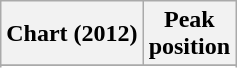<table class="wikitable plainrowheaders sortable">
<tr>
<th scope="col">Chart (2012)</th>
<th scope="col">Peak<br>position</th>
</tr>
<tr>
</tr>
<tr>
</tr>
<tr>
</tr>
<tr>
</tr>
<tr>
</tr>
<tr>
</tr>
<tr>
</tr>
<tr>
</tr>
<tr>
</tr>
</table>
